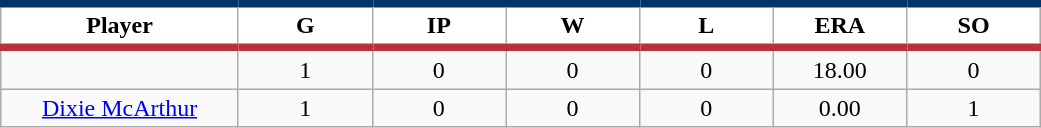<table class="wikitable sortable">
<tr>
<th style="background:#FFFFFF; border-top:#023465 5px solid; border-bottom:#ba313c 5px solid;" width="16%">Player</th>
<th style="background:#FFFFFF; border-top:#023465 5px solid; border-bottom:#ba313c 5px solid;" width="9%">G</th>
<th style="background:#FFFFFF; border-top:#023465 5px solid; border-bottom:#ba313c 5px solid;" width="9%">IP</th>
<th style="background:#FFFFFF; border-top:#023465 5px solid; border-bottom:#ba313c 5px solid;" width="9%">W</th>
<th style="background:#FFFFFF; border-top:#023465 5px solid; border-bottom:#ba313c 5px solid;" width="9%">L</th>
<th style="background:#FFFFFF; border-top:#023465 5px solid; border-bottom:#ba313c 5px solid;" width="9%">ERA</th>
<th style="background:#FFFFFF; border-top:#023465 5px solid; border-bottom:#ba313c 5px solid;" width="9%">SO</th>
</tr>
<tr align="center">
<td></td>
<td>1</td>
<td>0</td>
<td>0</td>
<td>0</td>
<td>18.00</td>
<td>0</td>
</tr>
<tr align="center">
<td><a href='#'>Dixie McArthur</a></td>
<td>1</td>
<td>0</td>
<td>0</td>
<td>0</td>
<td>0.00</td>
<td>1</td>
</tr>
</table>
